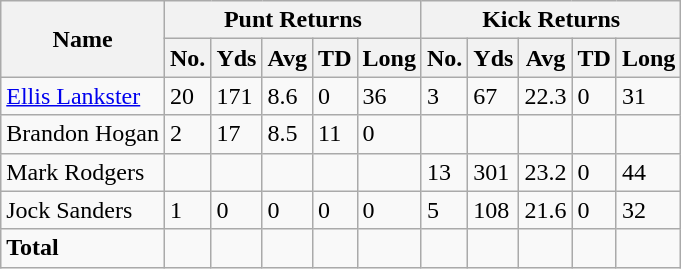<table class="wikitable" style="white-space:nowrap;">
<tr>
<th rowspan="2">Name</th>
<th colspan="5">Punt Returns</th>
<th colspan="5">Kick Returns</th>
</tr>
<tr>
<th>No.</th>
<th>Yds</th>
<th>Avg</th>
<th>TD</th>
<th>Long</th>
<th>No.</th>
<th>Yds</th>
<th>Avg</th>
<th>TD</th>
<th>Long</th>
</tr>
<tr>
<td><a href='#'>Ellis Lankster</a></td>
<td>20</td>
<td>171</td>
<td>8.6</td>
<td>0</td>
<td>36</td>
<td>3</td>
<td>67</td>
<td>22.3</td>
<td>0</td>
<td>31</td>
</tr>
<tr>
<td>Brandon Hogan</td>
<td>2</td>
<td>17</td>
<td>8.5</td>
<td>11</td>
<td>0</td>
<td></td>
<td></td>
<td></td>
<td></td>
<td></td>
</tr>
<tr>
<td>Mark Rodgers</td>
<td></td>
<td></td>
<td></td>
<td></td>
<td></td>
<td>13</td>
<td>301</td>
<td>23.2</td>
<td>0</td>
<td>44</td>
</tr>
<tr>
<td>Jock Sanders</td>
<td>1</td>
<td>0</td>
<td>0</td>
<td>0</td>
<td>0</td>
<td>5</td>
<td>108</td>
<td>21.6</td>
<td>0</td>
<td>32</td>
</tr>
<tr>
<td><strong>Total</strong></td>
<td></td>
<td></td>
<td></td>
<td></td>
<td></td>
<td></td>
<td></td>
<td></td>
<td></td>
<td></td>
</tr>
</table>
